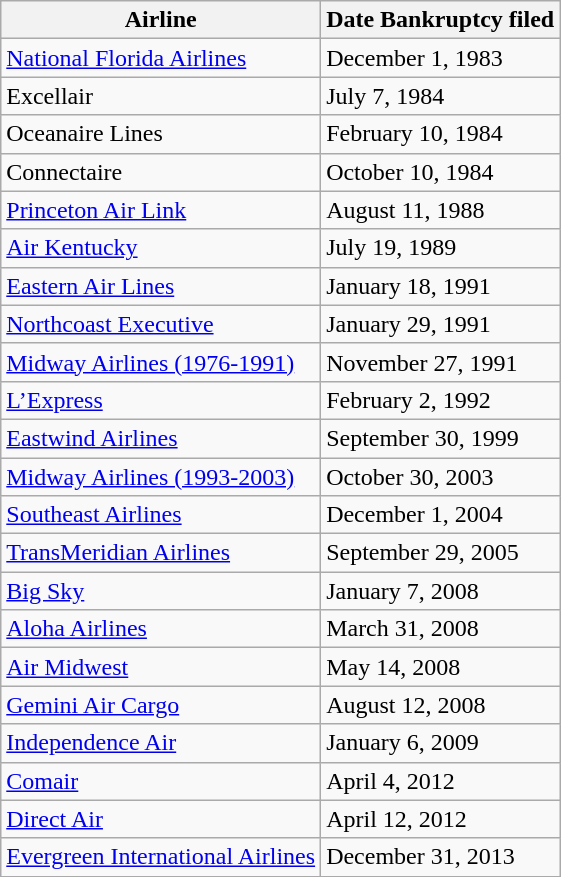<table class="wikitable sortable" border="1">
<tr>
<th>Airline</th>
<th data-sort-type=date>Date Bankruptcy filed</th>
</tr>
<tr>
<td><a href='#'>National Florida Airlines</a></td>
<td>December 1, 1983</td>
</tr>
<tr>
<td>Excellair</td>
<td>July 7, 1984</td>
</tr>
<tr>
<td>Oceanaire Lines</td>
<td>February 10, 1984</td>
</tr>
<tr>
<td>Connectaire</td>
<td>October 10, 1984</td>
</tr>
<tr>
<td><a href='#'>Princeton Air Link</a></td>
<td>August 11, 1988</td>
</tr>
<tr>
<td><a href='#'>Air Kentucky</a></td>
<td>July 19, 1989</td>
</tr>
<tr>
<td><a href='#'>Eastern Air Lines</a></td>
<td>January 18, 1991</td>
</tr>
<tr>
<td><a href='#'>Northcoast Executive</a></td>
<td>January 29, 1991</td>
</tr>
<tr>
<td><a href='#'>Midway Airlines (1976-1991)</a></td>
<td>November 27, 1991</td>
</tr>
<tr>
<td><a href='#'>L’Express</a></td>
<td>February 2, 1992</td>
</tr>
<tr>
<td><a href='#'>Eastwind Airlines</a></td>
<td>September 30, 1999</td>
</tr>
<tr>
<td><a href='#'>Midway Airlines (1993-2003)</a></td>
<td>October 30, 2003</td>
</tr>
<tr>
<td><a href='#'>Southeast Airlines</a></td>
<td>December 1, 2004</td>
</tr>
<tr>
<td><a href='#'>TransMeridian Airlines</a></td>
<td>September 29, 2005</td>
</tr>
<tr>
<td><a href='#'>Big Sky</a></td>
<td>January 7, 2008</td>
</tr>
<tr>
<td><a href='#'>Aloha Airlines</a></td>
<td>March 31, 2008</td>
</tr>
<tr>
<td><a href='#'>Air Midwest</a></td>
<td>May 14, 2008</td>
</tr>
<tr>
<td><a href='#'>Gemini Air Cargo</a></td>
<td>August 12, 2008</td>
</tr>
<tr>
<td><a href='#'>Independence Air</a></td>
<td>January 6, 2009</td>
</tr>
<tr>
<td><a href='#'>Comair</a></td>
<td>April 4, 2012</td>
</tr>
<tr>
<td><a href='#'>Direct Air</a></td>
<td>April 12, 2012</td>
</tr>
<tr>
<td><a href='#'>Evergreen International Airlines</a></td>
<td>December 31, 2013</td>
</tr>
</table>
